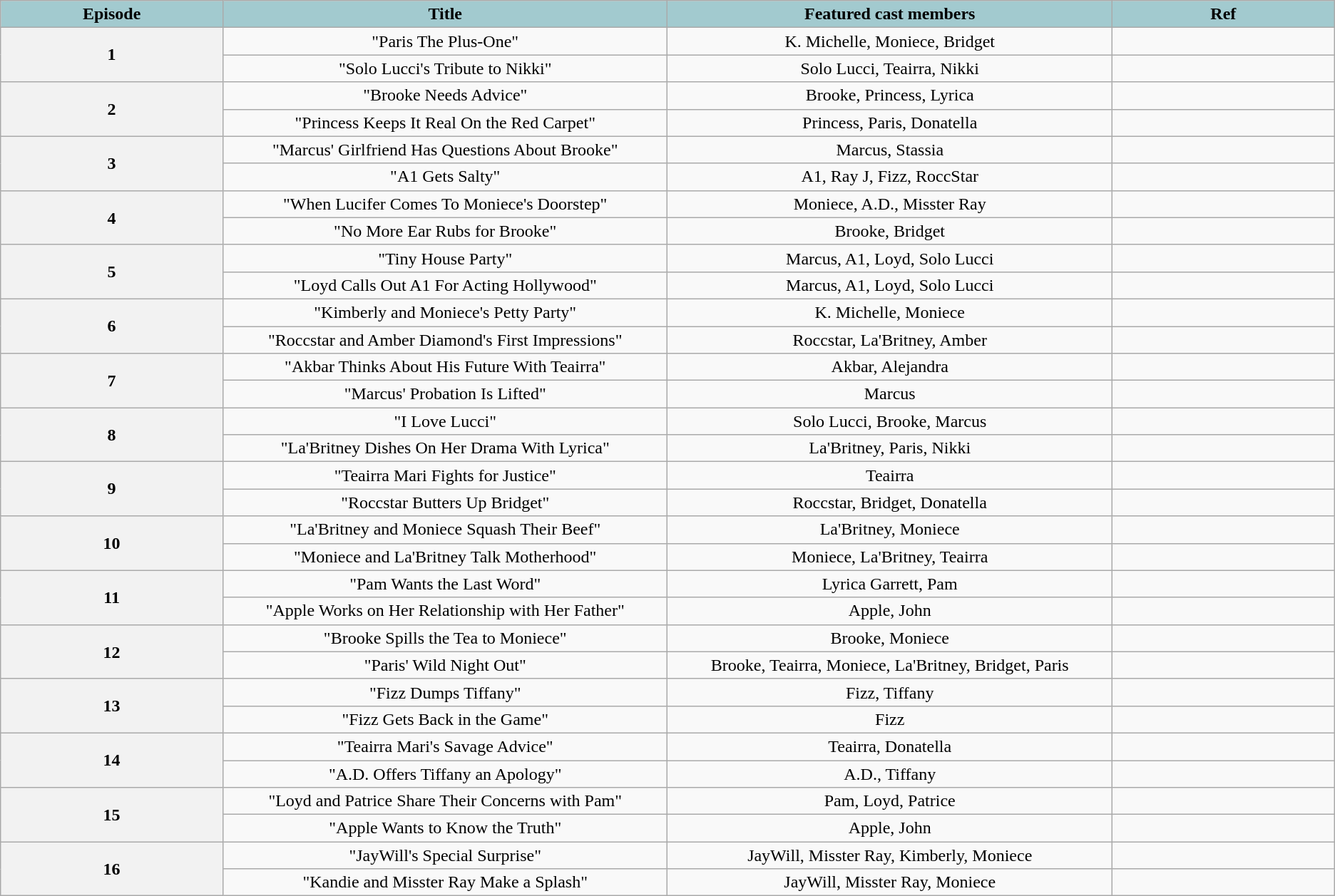<table class="wikitable sortable" style="text-align: center">
<tr>
<th scope="col"  style="background:#a2cacf; color:#000; width:5%;">Episode</th>
<th scope="col"  style="background:#a2cacf; color:#000; width:10%;">Title</th>
<th scope="col"  style="background:#a2cacf; color:#000; width:10%;">Featured cast members</th>
<th scope="col"  style="background:#a2cacf; color:#000; width:5%;">Ref</th>
</tr>
<tr>
<th scope="row" rowspan="2">1</th>
<td>"Paris The Plus-One" </td>
<td>K. Michelle, Moniece, Bridget</td>
<td style="text-align:center;"></td>
</tr>
<tr>
<td>"Solo Lucci's Tribute to Nikki"</td>
<td>Solo Lucci, Teairra, Nikki</td>
<td style="text-align:center;"></td>
</tr>
<tr>
<th scope="row" rowspan="2">2</th>
<td>"Brooke Needs Advice" </td>
<td>Brooke, Princess, Lyrica</td>
<td style="text-align:center;"></td>
</tr>
<tr>
<td>"Princess Keeps It Real On the Red Carpet" </td>
<td>Princess, Paris, Donatella</td>
<td style="text-align:center;"></td>
</tr>
<tr>
<th scope="row" rowspan="2">3</th>
<td>"Marcus' Girlfriend Has Questions About Brooke"</td>
<td>Marcus, Stassia</td>
<td style="text-align:center;"></td>
</tr>
<tr>
<td>"A1 Gets Salty" </td>
<td>A1, Ray J, Fizz, RoccStar</td>
<td style="text-align:center;"></td>
</tr>
<tr>
<th scope="row" rowspan="2">4</th>
<td>"When Lucifer Comes To Moniece's Doorstep" </td>
<td>Moniece, A.D., Misster Ray</td>
<td style="text-align:center;"></td>
</tr>
<tr>
<td>"No More Ear Rubs for Brooke"</td>
<td>Brooke, Bridget</td>
<td style="text-align:center;"></td>
</tr>
<tr>
<th scope="row" rowspan="2">5</th>
<td>"Tiny House Party"</td>
<td>Marcus, A1, Loyd, Solo Lucci</td>
<td style="text-align:center;"></td>
</tr>
<tr>
<td>"Loyd Calls Out A1 For Acting Hollywood"</td>
<td>Marcus, A1, Loyd, Solo Lucci</td>
<td style="text-align:center;"></td>
</tr>
<tr>
<th scope="row" rowspan="2">6</th>
<td>"Kimberly and Moniece's Petty Party" </td>
<td>K. Michelle, Moniece</td>
<td style="text-align:center;"></td>
</tr>
<tr>
<td>"Roccstar and Amber Diamond's First Impressions"</td>
<td>Roccstar, La'Britney, Amber</td>
<td style="text-align:center;"></td>
</tr>
<tr>
<th scope="row" rowspan="2">7</th>
<td>"Akbar Thinks About His Future With Teairra"</td>
<td>Akbar, Alejandra</td>
<td style="text-align:center;"></td>
</tr>
<tr>
<td>"Marcus' Probation Is Lifted"</td>
<td>Marcus</td>
<td style="text-align:center;"></td>
</tr>
<tr>
<th scope="row" rowspan="2">8</th>
<td>"I Love Lucci"</td>
<td>Solo Lucci, Brooke, Marcus</td>
<td style="text-align:center;"></td>
</tr>
<tr>
<td>"La'Britney Dishes On Her Drama With Lyrica" </td>
<td>La'Britney, Paris, Nikki</td>
<td style="text-align:center;"></td>
</tr>
<tr>
<th scope="row" rowspan="2">9</th>
<td>"Teairra Mari Fights for Justice" </td>
<td>Teairra</td>
<td style="text-align:center;"></td>
</tr>
<tr>
<td>"Roccstar Butters Up Bridget" </td>
<td>Roccstar, Bridget, Donatella</td>
<td style="text-align:center;"></td>
</tr>
<tr>
<th scope="row" rowspan="2">10</th>
<td>"La'Britney and Moniece Squash Their Beef"</td>
<td>La'Britney, Moniece</td>
<td style="text-align:center;"></td>
</tr>
<tr>
<td>"Moniece and La'Britney Talk Motherhood" </td>
<td>Moniece, La'Britney, Teairra</td>
<td style="text-align:center;"></td>
</tr>
<tr>
<th scope="row" rowspan="2">11</th>
<td>"Pam Wants the Last Word" </td>
<td>Lyrica Garrett, Pam</td>
<td style="text-align:center;"></td>
</tr>
<tr>
<td>"Apple Works on Her Relationship with Her Father" </td>
<td>Apple, John</td>
<td style="text-align:center;"></td>
</tr>
<tr>
<th scope="row" rowspan="2">12</th>
<td>"Brooke Spills the Tea to Moniece"</td>
<td>Brooke, Moniece</td>
<td style="text-align:center;"></td>
</tr>
<tr>
<td>"Paris' Wild Night Out"</td>
<td>Brooke, Teairra, Moniece, La'Britney, Bridget, Paris</td>
<td style="text-align:center;"></td>
</tr>
<tr>
<th scope="row" rowspan="2">13</th>
<td>"Fizz Dumps Tiffany"</td>
<td>Fizz, Tiffany</td>
<td style="text-align:center;"></td>
</tr>
<tr>
<td>"Fizz Gets Back in the Game"</td>
<td>Fizz</td>
<td style="text-align:center;"></td>
</tr>
<tr>
<th scope="row" rowspan="2">14</th>
<td>"Teairra Mari's Savage Advice"</td>
<td>Teairra, Donatella</td>
<td style="text-align:center;"></td>
</tr>
<tr>
<td>"A.D. Offers Tiffany an Apology"</td>
<td>A.D., Tiffany</td>
<td style="text-align:center;"></td>
</tr>
<tr>
<th scope="row" rowspan="2">15</th>
<td>"Loyd and Patrice Share Their Concerns with Pam"</td>
<td>Pam, Loyd, Patrice</td>
<td style="text-align:center;"></td>
</tr>
<tr>
<td>"Apple Wants to Know the Truth"</td>
<td>Apple, John</td>
<td style="text-align:center;"></td>
</tr>
<tr>
<th scope="row" rowspan="2">16</th>
<td>"JayWill's Special Surprise" </td>
<td>JayWill, Misster Ray, Kimberly, Moniece</td>
<td style="text-align:center;"></td>
</tr>
<tr>
<td>"Kandie and Misster Ray Make a Splash"</td>
<td>JayWill, Misster Ray, Moniece</td>
<td style="text-align:center;"></td>
</tr>
</table>
